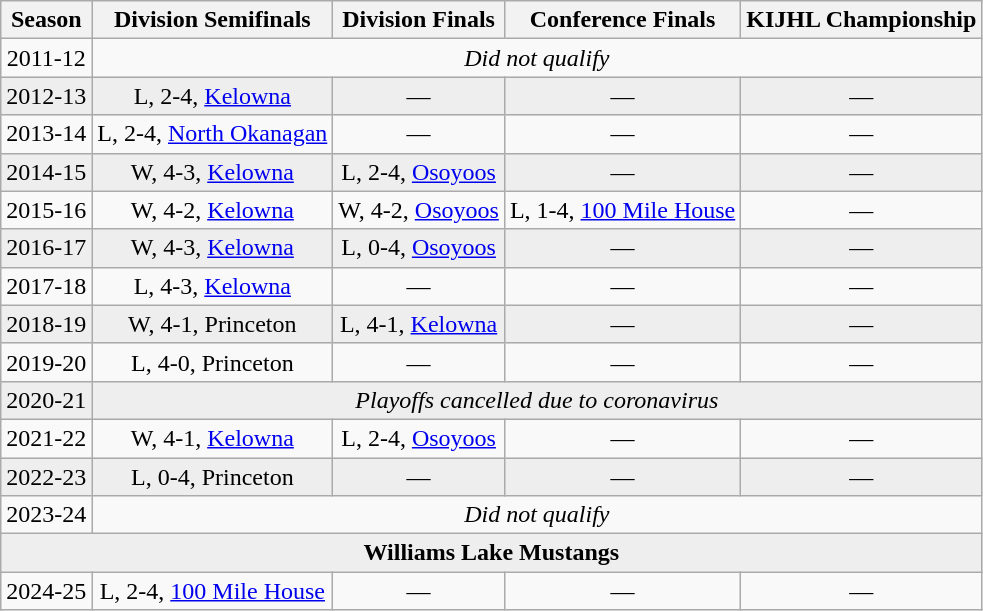<table class="wikitable" style="text-align:center">
<tr>
<th>Season</th>
<th>Division Semifinals</th>
<th>Division Finals</th>
<th>Conference Finals</th>
<th>KIJHL Championship</th>
</tr>
<tr>
<td>2011-12</td>
<td colspan="4"><em>Did not qualify</em></td>
</tr>
<tr style="background:#eee;">
<td>2012-13</td>
<td>L, 2-4, <a href='#'>Kelowna</a></td>
<td>—</td>
<td>—</td>
<td>—</td>
</tr>
<tr>
<td>2013-14</td>
<td>L, 2-4, <a href='#'>North Okanagan</a></td>
<td>—</td>
<td>—</td>
<td>—</td>
</tr>
<tr style="background:#eee;">
<td>2014-15</td>
<td>W, 4-3, <a href='#'>Kelowna</a></td>
<td>L, 2-4, <a href='#'>Osoyoos</a></td>
<td>—</td>
<td>—</td>
</tr>
<tr>
<td>2015-16</td>
<td>W, 4-2, <a href='#'>Kelowna</a></td>
<td>W, 4-2, <a href='#'>Osoyoos</a></td>
<td>L, 1-4, <a href='#'>100 Mile House</a></td>
<td>—</td>
</tr>
<tr style="background:#eee;">
<td>2016-17</td>
<td>W, 4-3, <a href='#'>Kelowna</a></td>
<td>L, 0-4, <a href='#'>Osoyoos</a></td>
<td>—</td>
<td>—</td>
</tr>
<tr>
<td>2017-18</td>
<td>L, 4-3, <a href='#'>Kelowna</a></td>
<td>—</td>
<td>—</td>
<td>—</td>
</tr>
<tr style="background:#eee;">
<td>2018-19</td>
<td>W, 4-1, Princeton</td>
<td>L, 4-1, <a href='#'>Kelowna</a></td>
<td>—</td>
<td>—</td>
</tr>
<tr>
<td>2019-20</td>
<td>L, 4-0, Princeton</td>
<td>—</td>
<td>—</td>
<td>—</td>
</tr>
<tr style="background:#eee;">
<td>2020-21</td>
<td colspan="4"><em>Playoffs cancelled due to coronavirus</em></td>
</tr>
<tr>
<td>2021-22</td>
<td>W, 4-1, <a href='#'>Kelowna</a></td>
<td>L, 2-4, <a href='#'>Osoyoos</a></td>
<td>—</td>
<td>—</td>
</tr>
<tr style="background:#eee;">
<td>2022-23</td>
<td>L, 0-4, Princeton</td>
<td>—</td>
<td>—</td>
<td>—</td>
</tr>
<tr>
<td>2023-24</td>
<td colspan="4"><em>Did not qualify</em></td>
</tr>
<tr style="background:#eee;">
<td colspan="5"><strong>Williams Lake Mustangs</strong></td>
</tr>
<tr>
<td>2024-25</td>
<td>L, 2-4, <a href='#'>100 Mile House</a></td>
<td>—</td>
<td>—</td>
<td>—</td>
</tr>
</table>
